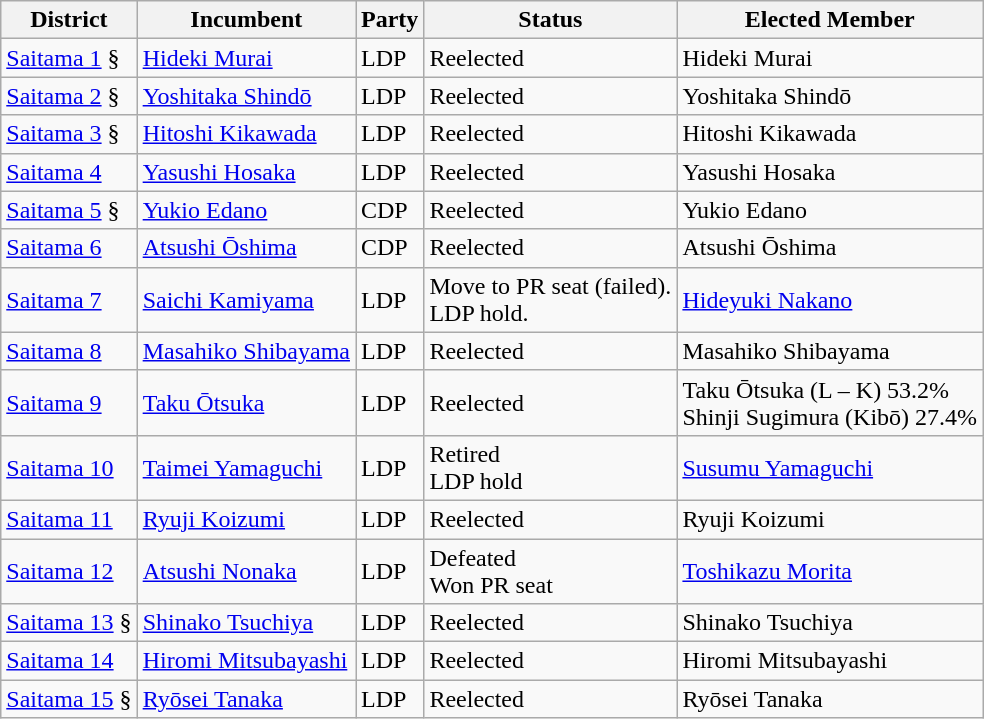<table class="wikitable">
<tr>
<th>District</th>
<th>Incumbent</th>
<th>Party</th>
<th>Status</th>
<th>Elected Member</th>
</tr>
<tr>
<td><a href='#'>Saitama 1</a> §</td>
<td><a href='#'>Hideki Murai</a></td>
<td>LDP</td>
<td>Reelected</td>
<td>Hideki Murai</td>
</tr>
<tr>
<td><a href='#'>Saitama 2</a> §</td>
<td><a href='#'>Yoshitaka Shindō</a></td>
<td>LDP</td>
<td>Reelected</td>
<td>Yoshitaka Shindō</td>
</tr>
<tr>
<td><a href='#'>Saitama 3</a> §</td>
<td><a href='#'>Hitoshi Kikawada</a></td>
<td>LDP</td>
<td>Reelected</td>
<td>Hitoshi Kikawada</td>
</tr>
<tr>
<td><a href='#'>Saitama 4</a></td>
<td><a href='#'>Yasushi Hosaka</a></td>
<td>LDP</td>
<td>Reelected</td>
<td>Yasushi Hosaka</td>
</tr>
<tr>
<td><a href='#'>Saitama 5</a> §</td>
<td><a href='#'>Yukio Edano</a></td>
<td>CDP</td>
<td>Reelected</td>
<td>Yukio Edano</td>
</tr>
<tr>
<td><a href='#'>Saitama 6</a></td>
<td><a href='#'>Atsushi Ōshima</a></td>
<td>CDP</td>
<td>Reelected</td>
<td>Atsushi Ōshima</td>
</tr>
<tr>
<td><a href='#'>Saitama 7</a></td>
<td><a href='#'>Saichi Kamiyama</a></td>
<td>LDP</td>
<td>Move to PR seat (failed).<br>LDP hold.</td>
<td><a href='#'>Hideyuki Nakano</a></td>
</tr>
<tr>
<td><a href='#'>Saitama 8</a></td>
<td><a href='#'>Masahiko Shibayama</a></td>
<td>LDP</td>
<td>Reelected</td>
<td>Masahiko Shibayama</td>
</tr>
<tr>
<td><a href='#'>Saitama 9</a></td>
<td><a href='#'>Taku Ōtsuka</a></td>
<td>LDP</td>
<td>Reelected</td>
<td>Taku Ōtsuka (L – K) 53.2%<br>Shinji Sugimura (Kibō) 27.4%</td>
</tr>
<tr>
<td><a href='#'>Saitama 10</a></td>
<td><a href='#'>Taimei Yamaguchi</a></td>
<td>LDP</td>
<td>Retired<br>LDP hold</td>
<td><a href='#'>Susumu Yamaguchi</a></td>
</tr>
<tr>
<td><a href='#'>Saitama 11</a></td>
<td><a href='#'>Ryuji Koizumi</a></td>
<td>LDP</td>
<td>Reelected</td>
<td>Ryuji Koizumi</td>
</tr>
<tr>
<td><a href='#'>Saitama 12</a></td>
<td><a href='#'>Atsushi Nonaka</a></td>
<td>LDP</td>
<td>Defeated<br>Won PR seat</td>
<td><a href='#'>Toshikazu Morita</a></td>
</tr>
<tr>
<td><a href='#'>Saitama 13</a> §</td>
<td><a href='#'>Shinako Tsuchiya</a></td>
<td>LDP</td>
<td>Reelected</td>
<td>Shinako Tsuchiya</td>
</tr>
<tr>
<td><a href='#'>Saitama 14</a></td>
<td><a href='#'>Hiromi Mitsubayashi</a></td>
<td>LDP</td>
<td>Reelected</td>
<td>Hiromi Mitsubayashi</td>
</tr>
<tr>
<td><a href='#'>Saitama 15</a> §</td>
<td><a href='#'>Ryōsei Tanaka</a></td>
<td>LDP</td>
<td>Reelected</td>
<td>Ryōsei Tanaka</td>
</tr>
</table>
